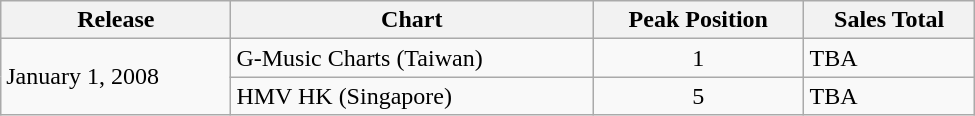<table class="wikitable" width="650px">
<tr>
<th>Release</th>
<th>Chart</th>
<th>Peak Position</th>
<th>Sales Total</th>
</tr>
<tr>
<td rowspan="2">January 1, 2008</td>
<td>G-Music Charts (Taiwan)</td>
<td align="center">1</td>
<td align="left">TBA</td>
</tr>
<tr>
<td>HMV HK (Singapore)</td>
<td align="center">5</td>
<td align="left">TBA</td>
</tr>
</table>
